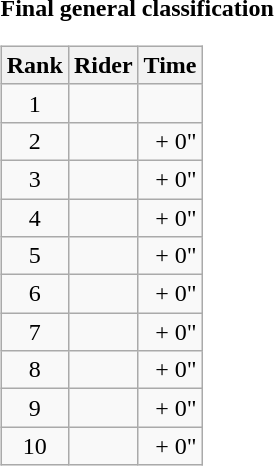<table>
<tr>
<td><strong>Final general classification</strong><br><table class="wikitable">
<tr>
<th scope="col">Rank</th>
<th scope="col">Rider</th>
<th scope="col">Time</th>
</tr>
<tr>
<td style="text-align:center;">1</td>
<td></td>
<td style="text-align:right;"></td>
</tr>
<tr>
<td style="text-align:center;">2</td>
<td></td>
<td style="text-align:right;">+ 0"</td>
</tr>
<tr>
<td style="text-align:center;">3</td>
<td></td>
<td style="text-align:right;">+ 0"</td>
</tr>
<tr>
<td style="text-align:center;">4</td>
<td></td>
<td style="text-align:right;">+ 0"</td>
</tr>
<tr>
<td style="text-align:center;">5</td>
<td></td>
<td style="text-align:right;">+ 0"</td>
</tr>
<tr>
<td style="text-align:center;">6</td>
<td></td>
<td style="text-align:right;">+ 0"</td>
</tr>
<tr>
<td style="text-align:center;">7</td>
<td></td>
<td style="text-align:right;">+ 0"</td>
</tr>
<tr>
<td style="text-align:center;">8</td>
<td></td>
<td style="text-align:right;">+ 0"</td>
</tr>
<tr>
<td style="text-align:center;">9</td>
<td></td>
<td style="text-align:right;">+ 0"</td>
</tr>
<tr>
<td style="text-align:center;">10</td>
<td></td>
<td style="text-align:right;">+ 0"</td>
</tr>
</table>
</td>
</tr>
</table>
